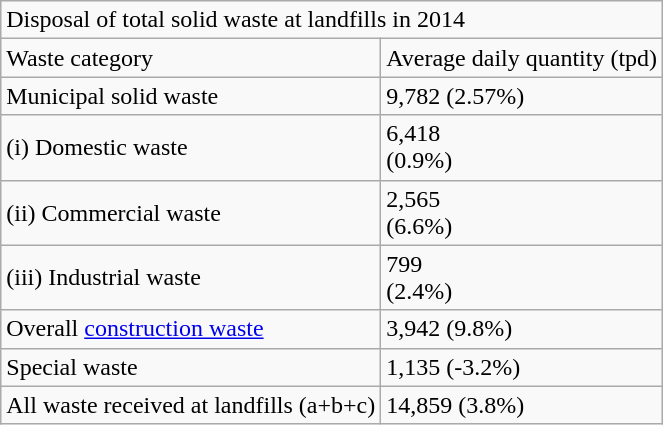<table class="wikitable">
<tr>
<td colspan="2">Disposal  of total solid waste at landfills in 2014</td>
</tr>
<tr>
<td>Waste  category</td>
<td>Average  daily quantity (tpd)</td>
</tr>
<tr>
<td>Municipal  solid waste</td>
<td>9,782                                  (2.57%)</td>
</tr>
<tr>
<td>(i) Domestic waste</td>
<td>6,418<br>(0.9%)</td>
</tr>
<tr>
<td>(ii) Commercial waste</td>
<td>2,565<br>(6.6%)</td>
</tr>
<tr>
<td>(iii) Industrial waste</td>
<td>799<br>(2.4%)</td>
</tr>
<tr>
<td>Overall  <a href='#'>construction waste</a></td>
<td>3,942                                   (9.8%)</td>
</tr>
<tr>
<td>Special  waste</td>
<td>1,135                                  (-3.2%)</td>
</tr>
<tr>
<td>All  waste received at landfills (a+b+c)</td>
<td>14,859                                 (3.8%)</td>
</tr>
</table>
